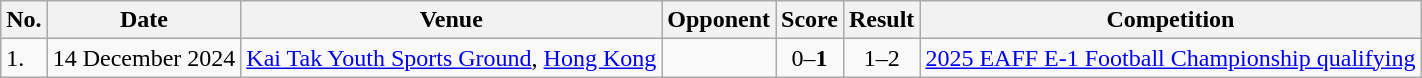<table class="wikitable">
<tr>
<th>No.</th>
<th>Date</th>
<th>Venue</th>
<th>Opponent</th>
<th>Score</th>
<th>Result</th>
<th>Competition</th>
</tr>
<tr>
<td>1.</td>
<td>14 December 2024</td>
<td><a href='#'>Kai Tak Youth Sports Ground</a>, <a href='#'>Hong Kong</a></td>
<td></td>
<td align="center">0–<strong>1</strong></td>
<td align="center">1–2</td>
<td><a href='#'>2025 EAFF E-1 Football Championship qualifying</a></td>
</tr>
</table>
